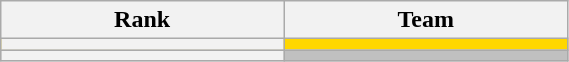<table class="wikitable unsortable" style="text-align:left; width:30%">
<tr>
<th scope="col">Rank</th>
<th scope="col">Team</th>
</tr>
<tr bgcolor="gold">
<th scope="row"></th>
<td></td>
</tr>
<tr bgcolor="silver">
<th scope="row"></th>
<td></td>
</tr>
</table>
